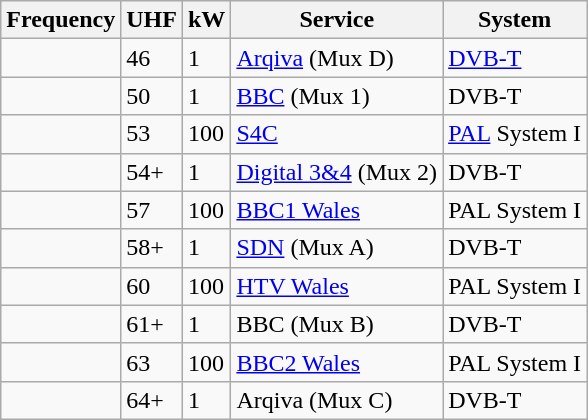<table class="wikitable sortable">
<tr>
<th>Frequency</th>
<th>UHF</th>
<th>kW</th>
<th>Service</th>
<th>System</th>
</tr>
<tr>
<td></td>
<td>46</td>
<td>1</td>
<td><a href='#'>Arqiva</a> (Mux D)</td>
<td><a href='#'>DVB-T</a></td>
</tr>
<tr>
<td></td>
<td>50</td>
<td>1</td>
<td><a href='#'>BBC</a> (Mux 1)</td>
<td>DVB-T</td>
</tr>
<tr>
<td></td>
<td>53</td>
<td>100</td>
<td><a href='#'>S4C</a></td>
<td><a href='#'>PAL</a> System I</td>
</tr>
<tr>
<td></td>
<td>54+</td>
<td>1</td>
<td><a href='#'>Digital 3&4</a> (Mux 2)</td>
<td>DVB-T</td>
</tr>
<tr>
<td></td>
<td>57</td>
<td>100</td>
<td><a href='#'>BBC1 Wales</a></td>
<td>PAL System I</td>
</tr>
<tr>
<td></td>
<td>58+</td>
<td>1</td>
<td><a href='#'>SDN</a> (Mux A)</td>
<td>DVB-T</td>
</tr>
<tr>
<td></td>
<td>60</td>
<td>100</td>
<td><a href='#'>HTV Wales</a></td>
<td>PAL System I</td>
</tr>
<tr>
<td></td>
<td>61+</td>
<td>1</td>
<td>BBC (Mux B)</td>
<td>DVB-T</td>
</tr>
<tr>
<td></td>
<td>63</td>
<td>100</td>
<td><a href='#'>BBC2 Wales</a></td>
<td>PAL System I</td>
</tr>
<tr>
<td></td>
<td>64+</td>
<td>1</td>
<td>Arqiva (Mux C)</td>
<td>DVB-T</td>
</tr>
</table>
